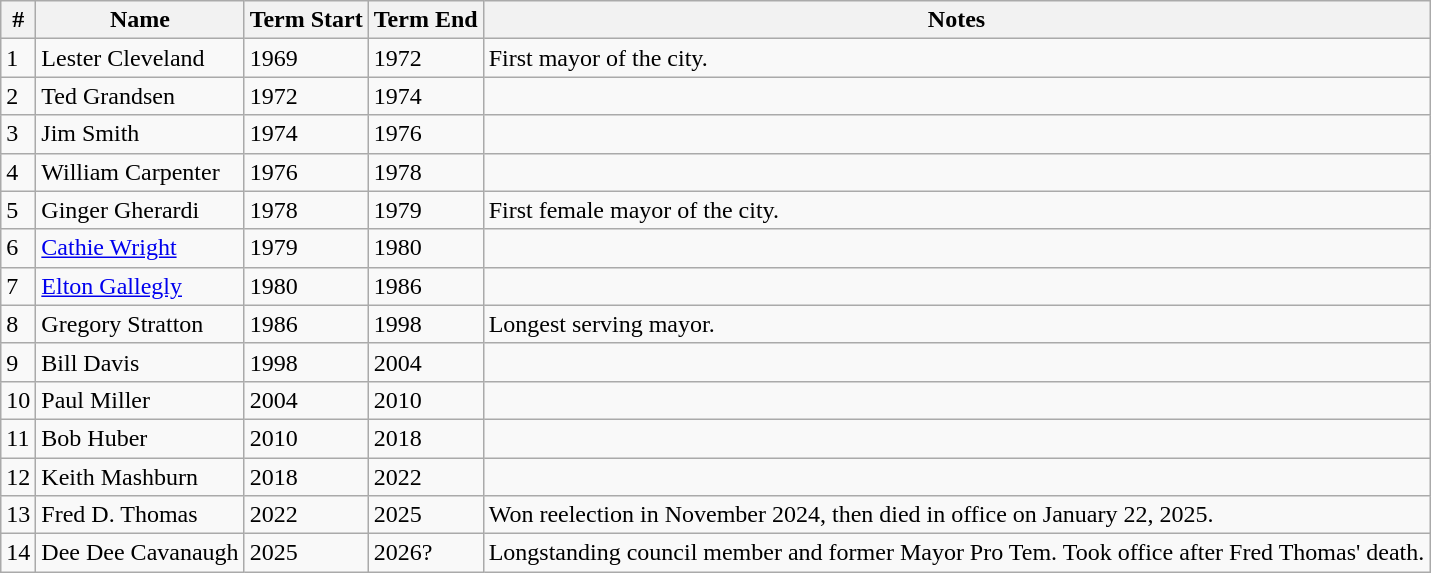<table class="wikitable sortable">
<tr>
<th>#</th>
<th>Name</th>
<th>Term Start</th>
<th>Term End</th>
<th>Notes</th>
</tr>
<tr>
<td>1</td>
<td>Lester Cleveland</td>
<td>1969</td>
<td>1972</td>
<td>First mayor of the city.</td>
</tr>
<tr>
<td>2</td>
<td>Ted Grandsen</td>
<td>1972</td>
<td>1974</td>
<td></td>
</tr>
<tr>
<td>3</td>
<td>Jim Smith</td>
<td>1974</td>
<td>1976</td>
<td></td>
</tr>
<tr>
<td>4</td>
<td>William Carpenter</td>
<td>1976</td>
<td>1978</td>
<td></td>
</tr>
<tr>
<td>5</td>
<td>Ginger Gherardi</td>
<td>1978</td>
<td>1979</td>
<td>First female mayor of the city.</td>
</tr>
<tr>
<td>6</td>
<td><a href='#'>Cathie Wright</a></td>
<td>1979</td>
<td>1980</td>
<td></td>
</tr>
<tr>
<td>7</td>
<td><a href='#'>Elton Gallegly</a></td>
<td>1980</td>
<td>1986</td>
<td></td>
</tr>
<tr>
<td>8</td>
<td>Gregory Stratton</td>
<td>1986</td>
<td>1998</td>
<td>Longest serving mayor.</td>
</tr>
<tr>
<td>9</td>
<td>Bill Davis</td>
<td>1998</td>
<td>2004</td>
<td></td>
</tr>
<tr>
<td>10</td>
<td>Paul Miller</td>
<td>2004</td>
<td>2010</td>
<td></td>
</tr>
<tr>
<td>11</td>
<td>Bob Huber</td>
<td>2010</td>
<td>2018</td>
<td></td>
</tr>
<tr>
<td>12</td>
<td>Keith Mashburn</td>
<td>2018</td>
<td>2022</td>
<td></td>
</tr>
<tr>
<td>13</td>
<td>Fred D. Thomas</td>
<td>2022</td>
<td>2025</td>
<td>Won reelection in November 2024, then died in office on January 22, 2025.</td>
</tr>
<tr>
<td>14</td>
<td>Dee Dee Cavanaugh</td>
<td>2025</td>
<td>2026?</td>
<td>Longstanding council member and former Mayor Pro Tem. Took office after Fred Thomas' death.</td>
</tr>
</table>
